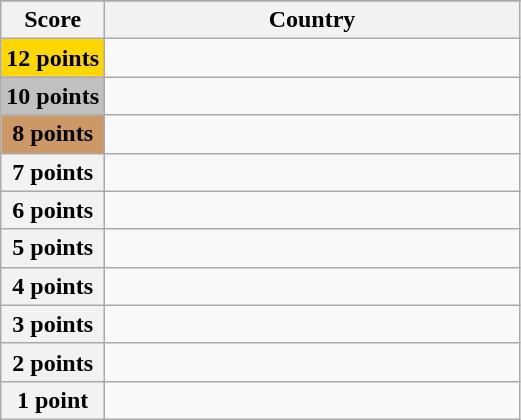<table class="wikitable">
<tr>
</tr>
<tr>
<th scope="col" width="20%">Score</th>
<th scope="col">Country</th>
</tr>
<tr>
<th scope="row" style="background:gold">12 points</th>
<td></td>
</tr>
<tr>
<th scope="row" style="background:silver">10 points</th>
<td></td>
</tr>
<tr>
<th scope="row" style="background:#CC9966">8 points</th>
<td></td>
</tr>
<tr>
<th scope="row">7 points</th>
<td></td>
</tr>
<tr>
<th scope="row">6 points</th>
<td></td>
</tr>
<tr>
<th scope="row">5 points</th>
<td></td>
</tr>
<tr>
<th scope="row">4 points</th>
<td></td>
</tr>
<tr>
<th scope="row">3 points</th>
<td></td>
</tr>
<tr>
<th scope="row">2 points</th>
<td></td>
</tr>
<tr>
<th scope="row">1 point</th>
<td></td>
</tr>
</table>
